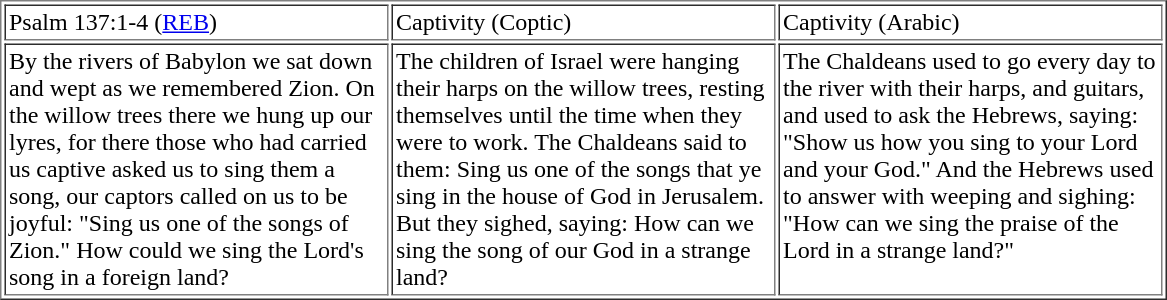<table border="1" cellpadding="2">
<tr>
<td>Psalm 137:1-4 (<a href='#'>REB</a>)</td>
<td>Captivity (Coptic)</td>
<td>Captivity (Arabic)</td>
</tr>
<tr valign="top">
<td width="250pt">By the rivers of Babylon we sat down and wept as we remembered Zion. On the willow trees there we hung up our lyres, for there those who had carried us captive asked us to sing them a song, our captors called on us to be joyful: "Sing us one of the songs of Zion."  How could we sing the Lord's song in a foreign land?</td>
<td width="250pt">The children of Israel were hanging their harps on the willow trees, resting themselves until the time when they were to work.  The Chaldeans said to them: Sing us one of the songs that ye sing in the house of God in Jerusalem.  But they sighed, saying: How can we sing the song of our God in a strange land?</td>
<td width="250pt">The Chaldeans used to go every day to the river with their harps, and guitars, and used to ask the Hebrews, saying: "Show us how you sing to your Lord and your God."  And the Hebrews used to answer with weeping and sighing: "How can we sing the praise of the Lord in a strange land?"</td>
</tr>
</table>
